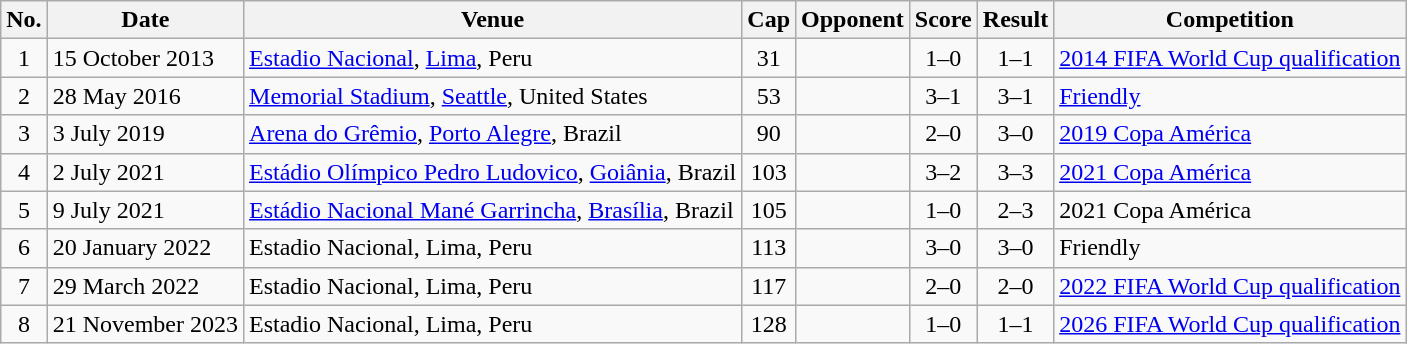<table class="wikitable sortable">
<tr>
<th scope="col">No.</th>
<th scope="col" data-sort-type="date">Date</th>
<th scope="col">Venue</th>
<th scope="col">Cap</th>
<th scope="col">Opponent</th>
<th scope="col">Score</th>
<th scope="col">Result</th>
<th scope="col">Competition</th>
</tr>
<tr>
<td style="text-align:center">1</td>
<td>15 October 2013</td>
<td><a href='#'>Estadio Nacional</a>, <a href='#'>Lima</a>, Peru</td>
<td style="text-align:center">31</td>
<td></td>
<td style="text-align:center">1–0</td>
<td style="text-align:center">1–1</td>
<td><a href='#'>2014 FIFA World Cup qualification</a></td>
</tr>
<tr>
<td style="text-align:center">2</td>
<td>28 May 2016</td>
<td><a href='#'>Memorial Stadium</a>, <a href='#'>Seattle</a>, United States</td>
<td style="text-align:center">53</td>
<td></td>
<td style="text-align:center">3–1</td>
<td style="text-align:center">3–1</td>
<td><a href='#'>Friendly</a></td>
</tr>
<tr>
<td style="text-align:center">3</td>
<td>3 July 2019</td>
<td><a href='#'>Arena do Grêmio</a>, <a href='#'>Porto Alegre</a>, Brazil</td>
<td style="text-align:center">90</td>
<td></td>
<td style="text-align:center">2–0</td>
<td style="text-align:center">3–0</td>
<td><a href='#'>2019 Copa América</a></td>
</tr>
<tr>
<td style="text-align:center">4</td>
<td>2 July 2021</td>
<td><a href='#'>Estádio Olímpico Pedro Ludovico</a>, <a href='#'>Goiânia</a>, Brazil</td>
<td style="text-align:center">103</td>
<td></td>
<td style="text-align:center">3–2</td>
<td style="text-align:center">3–3</td>
<td><a href='#'>2021 Copa América</a></td>
</tr>
<tr>
<td style="text-align:center">5</td>
<td>9 July 2021</td>
<td><a href='#'>Estádio Nacional Mané Garrincha</a>, <a href='#'>Brasília</a>, Brazil</td>
<td style="text-align:center">105</td>
<td></td>
<td style="text-align:center">1–0</td>
<td style="text-align:center">2–3</td>
<td>2021 Copa América</td>
</tr>
<tr>
<td style="text-align:center">6</td>
<td>20 January 2022</td>
<td>Estadio Nacional, Lima, Peru</td>
<td style="text-align:center">113</td>
<td></td>
<td style="text-align:center">3–0</td>
<td style="text-align:center">3–0</td>
<td>Friendly</td>
</tr>
<tr>
<td style="text-align:center">7</td>
<td>29 March 2022</td>
<td>Estadio Nacional, Lima, Peru</td>
<td style="text-align:center">117</td>
<td></td>
<td style="text-align:center">2–0</td>
<td style="text-align:center">2–0</td>
<td><a href='#'>2022 FIFA World Cup qualification</a></td>
</tr>
<tr>
<td style="text-align:center">8</td>
<td>21 November 2023</td>
<td>Estadio Nacional, Lima, Peru</td>
<td style="text-align:center">128</td>
<td></td>
<td style="text-align:center">1–0</td>
<td style="text-align:center">1–1</td>
<td><a href='#'>2026 FIFA World Cup qualification</a></td>
</tr>
</table>
